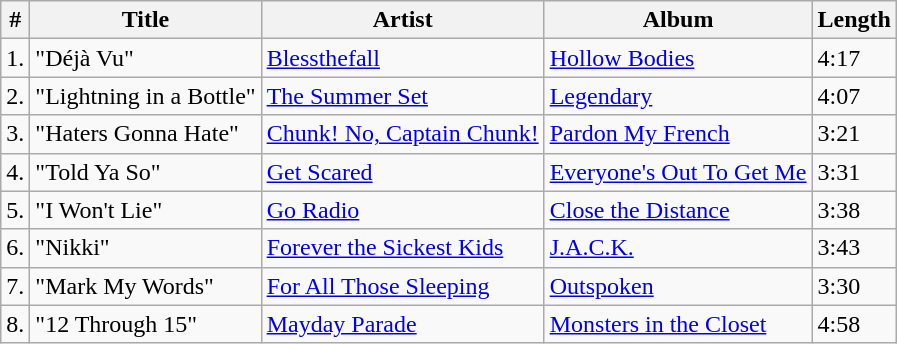<table class="wikitable" border="1">
<tr>
<th>#</th>
<th>Title</th>
<th>Artist</th>
<th>Album</th>
<th>Length</th>
</tr>
<tr>
<td>1.</td>
<td>"Déjà Vu"</td>
<td><a href='#'>Blessthefall</a></td>
<td><a href='#'>Hollow Bodies</a></td>
<td>4:17</td>
</tr>
<tr>
<td>2.</td>
<td>"Lightning in a Bottle"</td>
<td><a href='#'>The Summer Set</a></td>
<td><a href='#'>Legendary</a></td>
<td>4:07</td>
</tr>
<tr>
<td>3.</td>
<td>"Haters Gonna Hate"</td>
<td><a href='#'>Chunk! No, Captain Chunk!</a></td>
<td><a href='#'>Pardon My French</a></td>
<td>3:21</td>
</tr>
<tr>
<td>4.</td>
<td>"Told Ya So"</td>
<td><a href='#'>Get Scared</a></td>
<td><a href='#'>Everyone's Out To Get Me</a></td>
<td>3:31</td>
</tr>
<tr>
<td>5.</td>
<td>"I Won't Lie"</td>
<td><a href='#'>Go Radio</a></td>
<td><a href='#'>Close the Distance</a></td>
<td>3:38</td>
</tr>
<tr>
<td>6.</td>
<td>"Nikki"</td>
<td><a href='#'>Forever the Sickest Kids</a></td>
<td><a href='#'>J.A.C.K.</a></td>
<td>3:43</td>
</tr>
<tr>
<td>7.</td>
<td>"Mark My Words"</td>
<td><a href='#'>For All Those Sleeping</a></td>
<td><a href='#'>Outspoken</a></td>
<td>3:30</td>
</tr>
<tr>
<td>8.</td>
<td>"12 Through 15"</td>
<td><a href='#'>Mayday Parade</a></td>
<td><a href='#'>Monsters in the Closet</a></td>
<td>4:58</td>
</tr>
</table>
